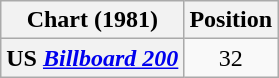<table class="wikitable plainrowheaders" style="text-align:center">
<tr>
<th scope="col">Chart (1981)</th>
<th scope="col">Position</th>
</tr>
<tr>
<th scope="row">US <em><a href='#'>Billboard 200</a></em></th>
<td>32</td>
</tr>
</table>
